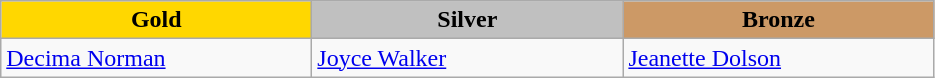<table class="wikitable" style="text-align:left">
<tr align="center">
<td width=200 bgcolor=gold><strong>Gold</strong></td>
<td width=200 bgcolor=silver><strong>Silver</strong></td>
<td width=200 bgcolor=CC9966><strong>Bronze</strong></td>
</tr>
<tr>
<td><a href='#'>Decima Norman</a><br><em></em></td>
<td><a href='#'>Joyce Walker</a><br><em></em></td>
<td><a href='#'>Jeanette Dolson</a><br><em></em></td>
</tr>
</table>
